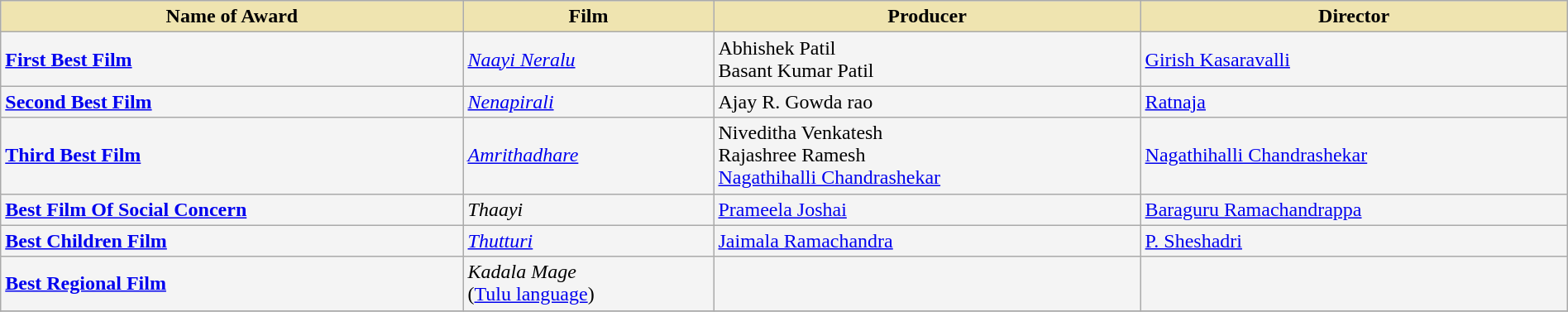<table class="wikitable" style="width:100%;">
<tr>
<th style="background-color:#EFE4B0;">Name of Award</th>
<th style="background-color:#EFE4B0;">Film</th>
<th style="background-color:#EFE4B0;">Producer</th>
<th style="background-color:#EFE4B0;">Director</th>
</tr>
<tr style="background-color:#F4F4F4">
<td><strong><a href='#'>First Best Film</a></strong></td>
<td><em><a href='#'>Naayi Neralu</a></em></td>
<td>Abhishek Patil<br>Basant Kumar Patil</td>
<td><a href='#'>Girish Kasaravalli</a></td>
</tr>
<tr style="background-color:#F4F4F4">
<td><strong><a href='#'>Second Best Film</a></strong></td>
<td><em><a href='#'>Nenapirali</a></em></td>
<td>Ajay R. Gowda rao</td>
<td><a href='#'>Ratnaja</a></td>
</tr>
<tr style="background-color:#F4F4F4">
<td><strong><a href='#'>Third Best Film</a></strong></td>
<td><em><a href='#'>Amrithadhare</a></em></td>
<td>Niveditha Venkatesh<br>Rajashree Ramesh<br><a href='#'>Nagathihalli Chandrashekar</a></td>
<td><a href='#'>Nagathihalli Chandrashekar</a></td>
</tr>
<tr style="background-color:#F4F4F4">
<td><strong><a href='#'>Best Film Of Social Concern</a></strong></td>
<td><em>Thaayi</em></td>
<td><a href='#'>Prameela Joshai</a></td>
<td><a href='#'>Baraguru Ramachandrappa</a></td>
</tr>
<tr style="background-color:#F4F4F4">
<td><strong><a href='#'>Best Children Film</a></strong></td>
<td><em><a href='#'>Thutturi</a></em></td>
<td><a href='#'>Jaimala Ramachandra</a></td>
<td><a href='#'>P. Sheshadri</a></td>
</tr>
<tr style="background-color:#F4F4F4">
<td><strong><a href='#'>Best Regional Film</a></strong></td>
<td><em>Kadala Mage</em><br>(<a href='#'>Tulu language</a>)</td>
<td></td>
<td></td>
</tr>
<tr style="background-color:#F4F4F4">
</tr>
</table>
